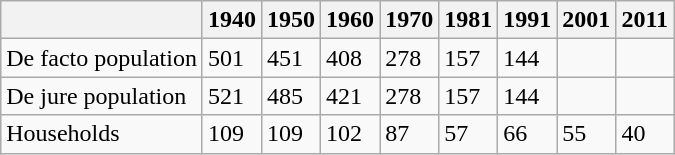<table class="wikitable">
<tr>
<th></th>
<th>1940</th>
<th>1950</th>
<th>1960</th>
<th>1970</th>
<th>1981</th>
<th>1991</th>
<th>2001</th>
<th>2011</th>
</tr>
<tr>
<td>De facto population</td>
<td>501</td>
<td>451</td>
<td>408</td>
<td>278</td>
<td>157</td>
<td>144</td>
<td></td>
<td></td>
</tr>
<tr>
<td>De jure population</td>
<td>521</td>
<td>485</td>
<td>421</td>
<td>278</td>
<td>157</td>
<td>144</td>
<td></td>
<td></td>
</tr>
<tr>
<td>Households</td>
<td>109</td>
<td>109</td>
<td>102</td>
<td>87</td>
<td>57</td>
<td>66</td>
<td>55</td>
<td>40</td>
</tr>
</table>
